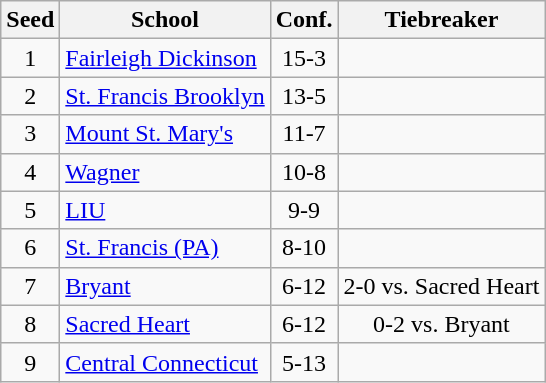<table class="wikitable sortable" style="text-align:center">
<tr>
<th>Seed</th>
<th>School</th>
<th>Conf.</th>
<th>Tiebreaker</th>
</tr>
<tr>
<td>1</td>
<td align="left"><a href='#'>Fairleigh Dickinson</a></td>
<td>15-3</td>
<td></td>
</tr>
<tr>
<td>2</td>
<td align="left"><a href='#'>St. Francis Brooklyn</a></td>
<td>13-5</td>
<td></td>
</tr>
<tr>
<td>3</td>
<td align="left"><a href='#'>Mount St. Mary's</a></td>
<td>11-7</td>
<td></td>
</tr>
<tr>
<td>4</td>
<td align="left"><a href='#'>Wagner</a></td>
<td>10-8</td>
<td></td>
</tr>
<tr>
<td>5</td>
<td align="left"><a href='#'>LIU</a></td>
<td>9-9</td>
<td></td>
</tr>
<tr>
<td>6</td>
<td align="left"><a href='#'>St. Francis (PA)</a></td>
<td>8-10</td>
<td></td>
</tr>
<tr>
<td>7</td>
<td align="left"><a href='#'>Bryant</a></td>
<td>6-12</td>
<td>2-0 vs. Sacred Heart</td>
</tr>
<tr>
<td>8</td>
<td align="left"><a href='#'>Sacred Heart</a></td>
<td>6-12</td>
<td>0-2 vs. Bryant</td>
</tr>
<tr>
<td>9</td>
<td align="left"><a href='#'>Central Connecticut</a></td>
<td>5-13</td>
<td></td>
</tr>
</table>
